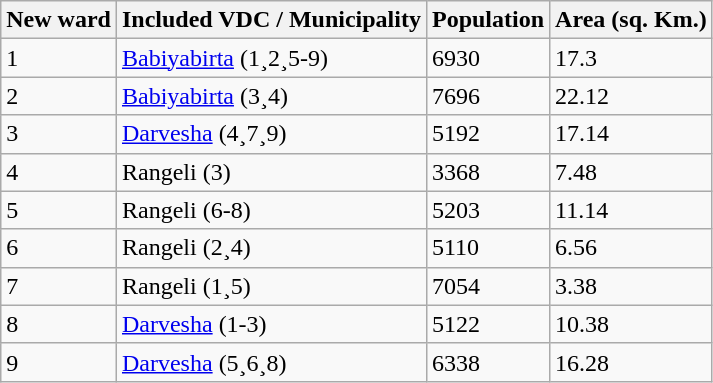<table class=wikitable>
<tr>
<th>New ward</th>
<th>Included VDC / Municipality</th>
<th>Population</th>
<th>Area (sq. Km.)</th>
</tr>
<tr>
<td>1</td>
<td><a href='#'>Babiyabirta</a> (1¸2¸5-9)</td>
<td>6930</td>
<td>17.3</td>
</tr>
<tr>
<td>2</td>
<td><a href='#'>Babiyabirta</a> (3¸4)</td>
<td>7696</td>
<td>22.12</td>
</tr>
<tr>
<td>3</td>
<td><a href='#'>Darvesha</a> (4¸7¸9)</td>
<td>5192</td>
<td>17.14</td>
</tr>
<tr>
<td>4</td>
<td>Rangeli (3)</td>
<td>3368</td>
<td>7.48</td>
</tr>
<tr>
<td>5</td>
<td>Rangeli (6-8)</td>
<td>5203</td>
<td>11.14</td>
</tr>
<tr>
<td>6</td>
<td>Rangeli (2¸4)</td>
<td>5110</td>
<td>6.56</td>
</tr>
<tr>
<td>7</td>
<td>Rangeli (1¸5)</td>
<td>7054</td>
<td>3.38</td>
</tr>
<tr>
<td>8</td>
<td><a href='#'>Darvesha</a> (1-3)</td>
<td>5122</td>
<td>10.38</td>
</tr>
<tr>
<td>9</td>
<td><a href='#'>Darvesha</a> (5¸6¸8)</td>
<td>6338</td>
<td>16.28</td>
</tr>
</table>
